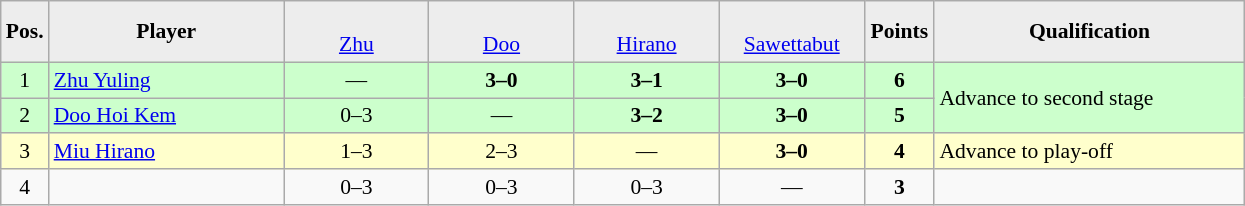<table class="wikitable" style="font-size:90%">
<tr style="text-align:center;">
<td style="background-color:#ededed;" width="20"><strong>Pos.</strong></td>
<td style="background-color:#ededed;" width="150"><strong>Player</strong></td>
<td style="background-color:#ededed;" width="90"><br><a href='#'>Zhu</a></td>
<td style="background-color:#ededed;" width="90"><br><a href='#'>Doo</a></td>
<td style="background-color:#ededed;" width="90"><br><a href='#'>Hirano</a></td>
<td style="background-color:#ededed;" width="90"><br><a href='#'>Sawettabut</a></td>
<td style="background-color:#ededed;" width="40"><strong>Points</strong></td>
<td style="background-color:#ededed;" width="200"><strong>Qualification</strong></td>
</tr>
<tr style="text-align:center;" bgcolor=ccffcc>
<td>1</td>
<td style="text-align:left;"> <a href='#'>Zhu Yuling</a></td>
<td>—</td>
<td><strong>3–0</strong></td>
<td><strong>3–1</strong></td>
<td><strong>3–0</strong></td>
<td><strong>6</strong></td>
<td rowspan=2 style="text-align:left;">Advance to second stage</td>
</tr>
<tr style="text-align:center;" bgcolor=ccffcc>
<td>2</td>
<td style="text-align:left;"> <a href='#'>Doo Hoi Kem</a></td>
<td>0–3</td>
<td>—</td>
<td><strong>3–2</strong></td>
<td><strong>3–0</strong></td>
<td><strong>5</strong></td>
</tr>
<tr style="text-align:center;" bgcolor=ffffcc>
<td>3</td>
<td style="text-align:left;"> <a href='#'>Miu Hirano</a></td>
<td>1–3</td>
<td>2–3</td>
<td>—</td>
<td><strong>3–0</strong></td>
<td><strong>4</strong></td>
<td style="text-align:left;">Advance to play-off</td>
</tr>
<tr style="text-align:center;">
<td>4</td>
<td style="text-align:left;"></td>
<td>0–3</td>
<td>0–3</td>
<td>0–3</td>
<td>—</td>
<td><strong>3</strong></td>
<td></td>
</tr>
</table>
